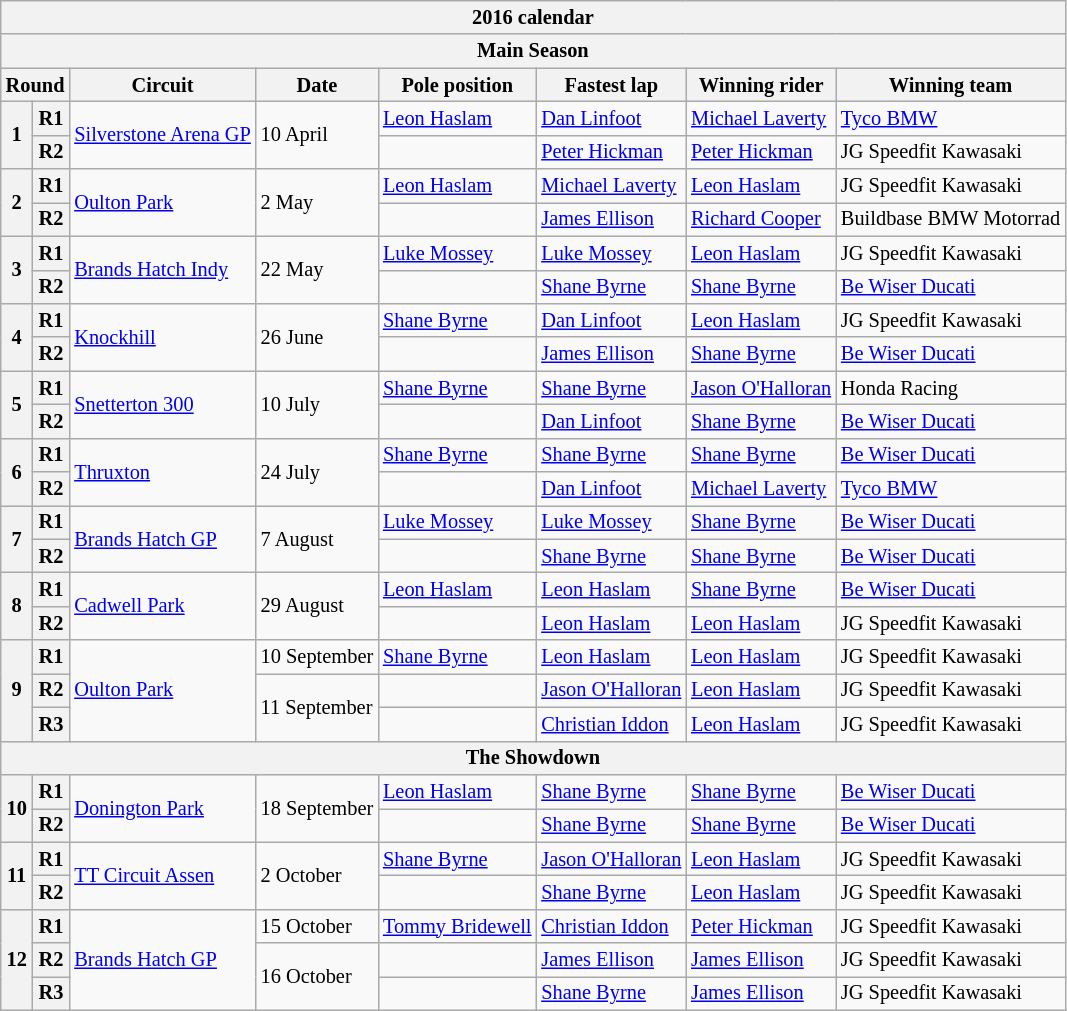<table class="wikitable" style="font-size: 85%">
<tr>
<th colspan=8>2016 calendar</th>
</tr>
<tr>
<th colspan=8>Main Season</th>
</tr>
<tr>
<th colspan=2>Round</th>
<th>Circuit</th>
<th>Date</th>
<th>Pole position</th>
<th>Fastest lap</th>
<th>Winning rider</th>
<th>Winning team</th>
</tr>
<tr>
<th rowspan=2>1</th>
<th>R1</th>
<td rowspan=2> <a href='#'>Silverstone Arena GP</a></td>
<td rowspan=2>10 April</td>
<td> <a href='#'>Leon Haslam</a></td>
<td> <a href='#'>Dan Linfoot</a></td>
<td> <a href='#'>Michael Laverty</a></td>
<td><a href='#'>Tyco BMW</a></td>
</tr>
<tr>
<th>R2</th>
<td></td>
<td> <a href='#'>Peter Hickman</a></td>
<td> <a href='#'>Peter Hickman</a></td>
<td>JG Speedfit Kawasaki</td>
</tr>
<tr>
<th rowspan=2>2</th>
<th>R1</th>
<td rowspan=2> <a href='#'>Oulton Park</a></td>
<td rowspan=2>2 May</td>
<td> <a href='#'>Leon Haslam</a></td>
<td> <a href='#'>Michael Laverty</a></td>
<td> <a href='#'>Leon Haslam</a></td>
<td>JG Speedfit Kawasaki</td>
</tr>
<tr>
<th>R2</th>
<td></td>
<td> <a href='#'>James Ellison</a></td>
<td> <a href='#'>Richard Cooper</a></td>
<td>Buildbase BMW Motorrad</td>
</tr>
<tr>
<th rowspan=2>3</th>
<th>R1</th>
<td rowspan=2> <a href='#'>Brands Hatch Indy</a></td>
<td rowspan=2>22 May</td>
<td> <a href='#'>Luke Mossey</a></td>
<td> <a href='#'>Luke Mossey</a></td>
<td> <a href='#'>Leon Haslam</a></td>
<td>JG Speedfit Kawasaki</td>
</tr>
<tr>
<th>R2</th>
<td></td>
<td> <a href='#'>Shane Byrne</a></td>
<td> <a href='#'>Shane Byrne</a></td>
<td><a href='#'>Be Wiser Ducati</a></td>
</tr>
<tr>
<th rowspan=2>4</th>
<th>R1</th>
<td rowspan=2> <a href='#'>Knockhill</a></td>
<td rowspan=2>26 June</td>
<td> <a href='#'>Shane Byrne</a></td>
<td> <a href='#'>Dan Linfoot</a></td>
<td> <a href='#'>Leon Haslam</a></td>
<td>JG Speedfit Kawasaki</td>
</tr>
<tr>
<th>R2</th>
<td></td>
<td> <a href='#'>James Ellison</a></td>
<td> <a href='#'>Shane Byrne</a></td>
<td><a href='#'>Be Wiser Ducati</a></td>
</tr>
<tr>
<th rowspan=2>5</th>
<th>R1</th>
<td rowspan=2> <a href='#'>Snetterton 300</a></td>
<td rowspan=2>10 July</td>
<td> <a href='#'>Shane Byrne</a></td>
<td> <a href='#'>Shane Byrne</a></td>
<td> <a href='#'>Jason O'Halloran</a></td>
<td>Honda Racing</td>
</tr>
<tr>
<th>R2</th>
<td></td>
<td> <a href='#'>Dan Linfoot</a></td>
<td> <a href='#'>Shane Byrne</a></td>
<td><a href='#'>Be Wiser Ducati</a></td>
</tr>
<tr>
<th rowspan=2>6</th>
<th>R1</th>
<td rowspan=2> <a href='#'>Thruxton</a></td>
<td rowspan=2>24 July</td>
<td> <a href='#'>Shane Byrne</a></td>
<td> <a href='#'>Shane Byrne</a></td>
<td> <a href='#'>Shane Byrne</a></td>
<td><a href='#'>Be Wiser Ducati</a></td>
</tr>
<tr>
<th>R2</th>
<td></td>
<td> <a href='#'>Dan Linfoot</a></td>
<td> <a href='#'>Michael Laverty</a></td>
<td><a href='#'>Tyco BMW</a></td>
</tr>
<tr>
<th rowspan=2>7</th>
<th>R1</th>
<td rowspan=2> <a href='#'>Brands Hatch GP</a></td>
<td rowspan=2>7 August</td>
<td> <a href='#'>Luke Mossey</a></td>
<td> <a href='#'>Luke Mossey</a></td>
<td> <a href='#'>Shane Byrne</a></td>
<td><a href='#'>Be Wiser Ducati</a></td>
</tr>
<tr>
<th>R2</th>
<td></td>
<td> <a href='#'>Shane Byrne</a></td>
<td> <a href='#'>Shane Byrne</a></td>
<td><a href='#'>Be Wiser Ducati</a></td>
</tr>
<tr>
<th rowspan=2>8</th>
<th>R1</th>
<td rowspan=2> <a href='#'>Cadwell Park</a></td>
<td rowspan=2>29 August</td>
<td> <a href='#'>Leon Haslam</a></td>
<td> <a href='#'>Leon Haslam</a></td>
<td> <a href='#'>Shane Byrne</a></td>
<td><a href='#'>Be Wiser Ducati</a></td>
</tr>
<tr>
<th>R2</th>
<td></td>
<td> <a href='#'>Leon Haslam</a></td>
<td> <a href='#'>Leon Haslam</a></td>
<td>JG Speedfit Kawasaki</td>
</tr>
<tr>
<th rowspan=3>9</th>
<th>R1</th>
<td rowspan=3> <a href='#'>Oulton Park</a></td>
<td>10 September</td>
<td> <a href='#'>Shane Byrne</a></td>
<td> <a href='#'>Leon Haslam</a></td>
<td> <a href='#'>Leon Haslam</a></td>
<td>JG Speedfit Kawasaki</td>
</tr>
<tr>
<th>R2</th>
<td rowspan=2>11 September</td>
<td></td>
<td> <a href='#'>Jason O'Halloran</a></td>
<td> <a href='#'>Leon Haslam</a></td>
<td>JG Speedfit Kawasaki</td>
</tr>
<tr>
<th>R3</th>
<td></td>
<td> <a href='#'>Christian Iddon</a></td>
<td> <a href='#'>Leon Haslam</a></td>
<td>JG Speedfit Kawasaki</td>
</tr>
<tr>
<th colspan=8>The Showdown</th>
</tr>
<tr>
<th rowspan=2>10</th>
<th>R1</th>
<td rowspan=2> <a href='#'>Donington Park</a></td>
<td rowspan=2>18 September</td>
<td> <a href='#'>Leon Haslam</a></td>
<td> <a href='#'>Shane Byrne</a></td>
<td> <a href='#'>Shane Byrne</a></td>
<td><a href='#'>Be Wiser Ducati</a></td>
</tr>
<tr>
<th>R2</th>
<td></td>
<td> <a href='#'>Shane Byrne</a></td>
<td> <a href='#'>Shane Byrne</a></td>
<td><a href='#'>Be Wiser Ducati</a></td>
</tr>
<tr>
<th rowspan=2>11</th>
<th>R1</th>
<td rowspan=2> <a href='#'>TT Circuit Assen</a></td>
<td rowspan=2>2 October</td>
<td> <a href='#'>Shane Byrne</a></td>
<td> <a href='#'>Jason O'Halloran</a></td>
<td> <a href='#'>Leon Haslam</a></td>
<td>JG Speedfit Kawasaki</td>
</tr>
<tr>
<th>R2</th>
<td></td>
<td> <a href='#'>Shane Byrne</a></td>
<td> <a href='#'>Leon Haslam</a></td>
<td>JG Speedfit Kawasaki</td>
</tr>
<tr>
<th rowspan=3>12</th>
<th>R1</th>
<td rowspan=3> <a href='#'>Brands Hatch GP</a></td>
<td>15 October</td>
<td> <a href='#'>Tommy Bridewell</a></td>
<td> <a href='#'>Christian Iddon</a></td>
<td> <a href='#'>Peter Hickman</a></td>
<td>JG Speedfit Kawasaki</td>
</tr>
<tr>
<th>R2</th>
<td rowspan=2>16 October</td>
<td></td>
<td> <a href='#'>James Ellison</a></td>
<td> <a href='#'>James Ellison</a></td>
<td>JG Speedfit Kawasaki</td>
</tr>
<tr>
<th>R3</th>
<td></td>
<td> <a href='#'>Shane Byrne</a></td>
<td> <a href='#'>James Ellison</a></td>
<td>JG Speedfit Kawasaki</td>
</tr>
</table>
